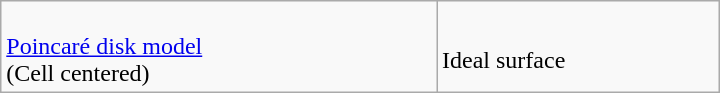<table class=wikitable width=480>
<tr>
<td><br><a href='#'>Poincaré disk model</a><br>(Cell centered)</td>
<td><br>Ideal surface</td>
</tr>
</table>
